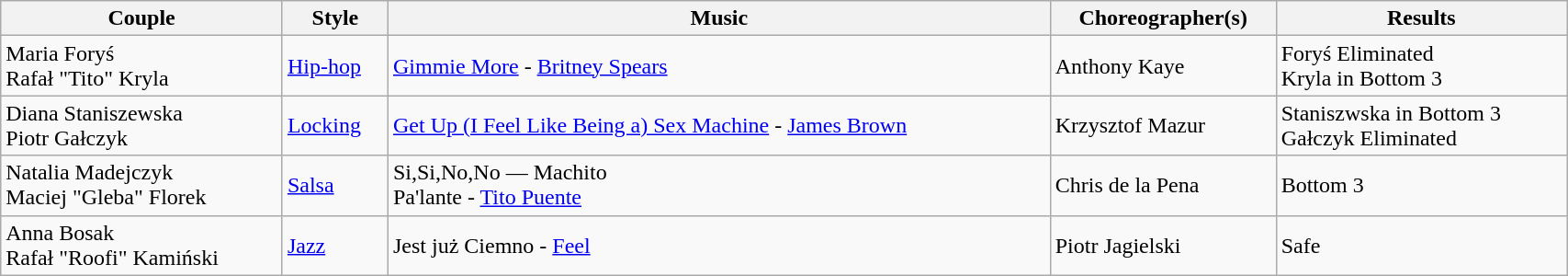<table class="wikitable" style="width:90%;">
<tr>
<th>Couple</th>
<th>Style</th>
<th>Music</th>
<th>Choreographer(s)</th>
<th>Results</th>
</tr>
<tr>
<td>Maria Foryś<br>Rafał "Tito" Kryla</td>
<td><a href='#'>Hip-hop</a></td>
<td><a href='#'>Gimmie More</a> - <a href='#'>Britney Spears</a></td>
<td>Anthony Kaye</td>
<td>Foryś Eliminated<br>Kryla in Bottom 3</td>
</tr>
<tr>
<td>Diana Staniszewska<br>Piotr Gałczyk</td>
<td><a href='#'>Locking</a></td>
<td><a href='#'>Get Up (I Feel Like Being a) Sex Machine</a> - <a href='#'>James Brown</a></td>
<td>Krzysztof Mazur</td>
<td>Staniszwska in Bottom 3<br>Gałczyk Eliminated</td>
</tr>
<tr>
<td>Natalia Madejczyk<br>Maciej "Gleba" Florek</td>
<td><a href='#'>Salsa</a></td>
<td>Si,Si,No,No — Machito<br>Pa'lante - <a href='#'>Tito Puente</a></td>
<td>Chris de la Pena</td>
<td>Bottom 3</td>
</tr>
<tr>
<td>Anna Bosak<br>Rafał "Roofi" Kamiński</td>
<td><a href='#'>Jazz</a></td>
<td>Jest już Ciemno - <a href='#'>Feel</a></td>
<td>Piotr Jagielski</td>
<td>Safe</td>
</tr>
</table>
